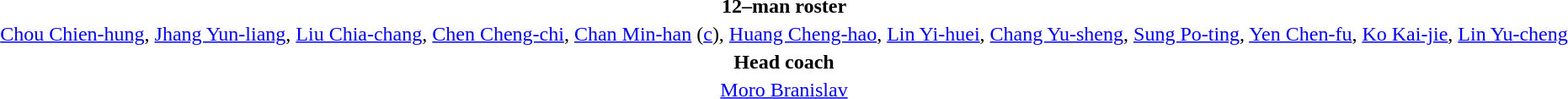<table style="text-align:center; margin-top:2em; margin-left:auto; margin-right:auto">
<tr>
<td><strong>12–man roster</strong></td>
</tr>
<tr>
<td><a href='#'>Chou Chien-hung</a>, <a href='#'>Jhang Yun-liang</a>, <a href='#'>Liu Chia-chang</a>, <a href='#'>Chen Cheng-chi</a>, <a href='#'>Chan Min-han</a> (<a href='#'>c</a>), <a href='#'>Huang Cheng-hao</a>, <a href='#'>Lin Yi-huei</a>, <a href='#'>Chang Yu-sheng</a>, <a href='#'>Sung Po-ting</a>, <a href='#'>Yen Chen-fu</a>, <a href='#'>Ko Kai-jie</a>, <a href='#'>Lin Yu-cheng</a></td>
</tr>
<tr>
<td><strong>Head coach</strong></td>
</tr>
<tr>
<td> <a href='#'>Moro Branislav</a></td>
</tr>
</table>
